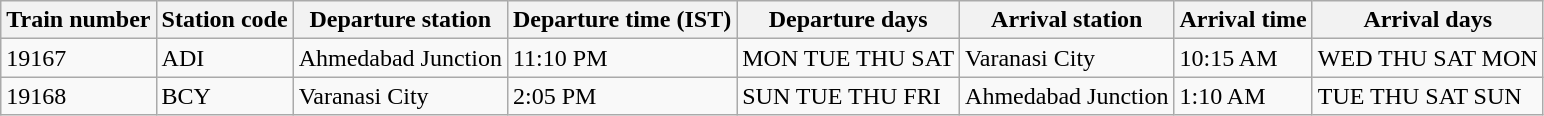<table class="wikitable">
<tr>
<th>Train number</th>
<th>Station code</th>
<th>Departure station</th>
<th>Departure time (IST)</th>
<th>Departure days</th>
<th>Arrival station</th>
<th>Arrival time</th>
<th>Arrival days</th>
</tr>
<tr>
<td>19167</td>
<td>ADI</td>
<td>Ahmedabad Junction</td>
<td>11:10 PM</td>
<td>MON TUE THU SAT</td>
<td>Varanasi City</td>
<td>10:15 AM</td>
<td>WED THU SAT MON</td>
</tr>
<tr>
<td>19168</td>
<td>BCY</td>
<td>Varanasi City</td>
<td>2:05 PM</td>
<td>SUN TUE THU FRI</td>
<td>Ahmedabad Junction</td>
<td>1:10 AM</td>
<td>TUE THU SAT SUN</td>
</tr>
</table>
